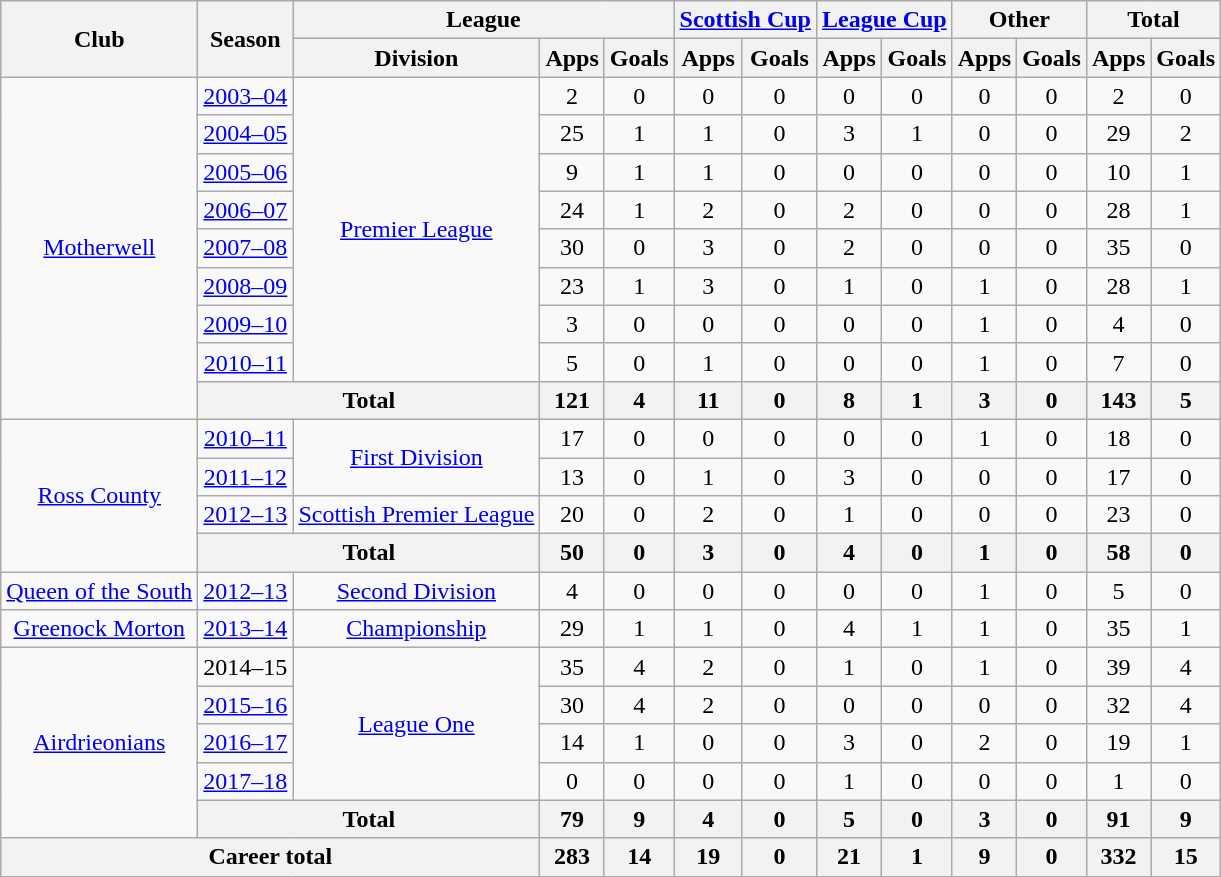<table class="wikitable" style="text-align: center">
<tr>
<th rowspan="2">Club</th>
<th rowspan="2">Season</th>
<th colspan="3">League</th>
<th colspan="2"><a href='#'>Scottish Cup</a></th>
<th colspan="2"><a href='#'>League Cup</a></th>
<th colspan="2">Other</th>
<th colspan="2">Total</th>
</tr>
<tr>
<th>Division</th>
<th>Apps</th>
<th>Goals</th>
<th>Apps</th>
<th>Goals</th>
<th>Apps</th>
<th>Goals</th>
<th>Apps</th>
<th>Goals</th>
<th>Apps</th>
<th>Goals</th>
</tr>
<tr>
<td rowspan="9"><a href='#'>Motherwell</a></td>
<td><a href='#'>2003–04</a></td>
<td rowspan="8"><a href='#'>Premier League</a></td>
<td>2</td>
<td>0</td>
<td>0</td>
<td>0</td>
<td>0</td>
<td>0</td>
<td>0</td>
<td>0</td>
<td>2</td>
<td>0</td>
</tr>
<tr>
<td><a href='#'>2004–05</a></td>
<td>25</td>
<td>1</td>
<td>1</td>
<td>0</td>
<td>3</td>
<td>1</td>
<td>0</td>
<td>0</td>
<td>29</td>
<td>2</td>
</tr>
<tr>
<td><a href='#'>2005–06</a></td>
<td>9</td>
<td>1</td>
<td>1</td>
<td>0</td>
<td>0</td>
<td>0</td>
<td>0</td>
<td>0</td>
<td>10</td>
<td>1</td>
</tr>
<tr>
<td><a href='#'>2006–07</a></td>
<td>24</td>
<td>1</td>
<td>2</td>
<td>0</td>
<td>2</td>
<td>0</td>
<td>0</td>
<td>0</td>
<td>28</td>
<td>1</td>
</tr>
<tr>
<td><a href='#'>2007–08</a></td>
<td>30</td>
<td>0</td>
<td>3</td>
<td>0</td>
<td>2</td>
<td>0</td>
<td>0</td>
<td>0</td>
<td>35</td>
<td>0</td>
</tr>
<tr>
<td><a href='#'>2008–09</a></td>
<td>23</td>
<td>1</td>
<td>3</td>
<td>0</td>
<td>1</td>
<td>0</td>
<td>1</td>
<td>0</td>
<td>28</td>
<td>1</td>
</tr>
<tr>
<td><a href='#'>2009–10</a></td>
<td>3</td>
<td>0</td>
<td>0</td>
<td>0</td>
<td>0</td>
<td>0</td>
<td>1</td>
<td>0</td>
<td>4</td>
<td>0</td>
</tr>
<tr>
<td><a href='#'>2010–11</a></td>
<td>5</td>
<td>0</td>
<td>1</td>
<td>0</td>
<td>0</td>
<td>0</td>
<td>1</td>
<td>0</td>
<td>7</td>
<td>0</td>
</tr>
<tr>
<th colspan="2">Total</th>
<th>121</th>
<th>4</th>
<th>11</th>
<th>0</th>
<th>8</th>
<th>1</th>
<th>3</th>
<th>0</th>
<th>143</th>
<th>5</th>
</tr>
<tr>
<td rowspan="4"><a href='#'>Ross County</a></td>
<td><a href='#'>2010–11</a></td>
<td rowspan="2"><a href='#'>First Division</a></td>
<td>17</td>
<td>0</td>
<td>0</td>
<td>0</td>
<td>0</td>
<td>0</td>
<td>1</td>
<td>0</td>
<td>18</td>
<td>0</td>
</tr>
<tr>
<td><a href='#'>2011–12</a></td>
<td>13</td>
<td>0</td>
<td>1</td>
<td>0</td>
<td>3</td>
<td>0</td>
<td>0</td>
<td>0</td>
<td>17</td>
<td>0</td>
</tr>
<tr>
<td><a href='#'>2012–13</a></td>
<td><a href='#'>Scottish Premier League</a></td>
<td>20</td>
<td>0</td>
<td>2</td>
<td>0</td>
<td>1</td>
<td>0</td>
<td>0</td>
<td>0</td>
<td>23</td>
<td>0</td>
</tr>
<tr>
<th colspan="2">Total</th>
<th>50</th>
<th>0</th>
<th>3</th>
<th>0</th>
<th>4</th>
<th>0</th>
<th>1</th>
<th>0</th>
<th>58</th>
<th>0</th>
</tr>
<tr>
<td><a href='#'>Queen of the South</a></td>
<td><a href='#'>2012–13</a></td>
<td><a href='#'>Second Division</a></td>
<td>4</td>
<td>0</td>
<td>0</td>
<td>0</td>
<td>0</td>
<td>0</td>
<td>1</td>
<td>0</td>
<td>5</td>
<td>0</td>
</tr>
<tr>
<td><a href='#'>Greenock Morton</a></td>
<td><a href='#'>2013–14</a></td>
<td><a href='#'>Championship</a></td>
<td>29</td>
<td>1</td>
<td>1</td>
<td>0</td>
<td>4</td>
<td>1</td>
<td>1</td>
<td>0</td>
<td>35</td>
<td>1</td>
</tr>
<tr>
<td rowspan="5"><a href='#'>Airdrieonians</a></td>
<td>2014–15</td>
<td rowspan="4"><a href='#'>League One</a></td>
<td>35</td>
<td>4</td>
<td>2</td>
<td>0</td>
<td>1</td>
<td>0</td>
<td>1</td>
<td>0</td>
<td>39</td>
<td>4</td>
</tr>
<tr>
<td><a href='#'>2015–16</a></td>
<td>30</td>
<td>4</td>
<td>2</td>
<td>0</td>
<td>0</td>
<td>0</td>
<td>0</td>
<td>0</td>
<td>32</td>
<td>4</td>
</tr>
<tr>
<td><a href='#'>2016–17</a></td>
<td>14</td>
<td>1</td>
<td>0</td>
<td>0</td>
<td>3</td>
<td>0</td>
<td>2</td>
<td>0</td>
<td>19</td>
<td>1</td>
</tr>
<tr>
<td><a href='#'>2017–18</a></td>
<td>0</td>
<td>0</td>
<td>0</td>
<td>0</td>
<td>1</td>
<td>0</td>
<td>0</td>
<td>0</td>
<td>1</td>
<td>0</td>
</tr>
<tr>
<th colspan="2">Total</th>
<th>79</th>
<th>9</th>
<th>4</th>
<th>0</th>
<th>5</th>
<th>0</th>
<th>3</th>
<th>0</th>
<th>91</th>
<th>9</th>
</tr>
<tr>
<th colspan="3">Career total</th>
<th>283</th>
<th>14</th>
<th>19</th>
<th>0</th>
<th>21</th>
<th>1</th>
<th>9</th>
<th>0</th>
<th>332</th>
<th>15</th>
</tr>
</table>
